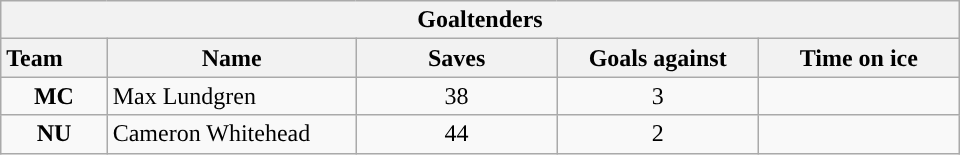<table class="wikitable" style="width:40em; text-align:right;">
<tr>
<th colspan=5>Goaltenders</th>
</tr>
<tr>
<th style="width:4em; text-align:left;">Team</th>
<th style="width:10em;">Name</th>
<th style="width:8em;">Saves</th>
<th style="width:8em;">Goals against</th>
<th style="width:8em;">Time on ice</th>
</tr>
<tr>
<td align=center><strong>MC</strong></td>
<td style="text-align:left;">Max Lundgren</td>
<td align=center>38</td>
<td align=center>3</td>
<td align=center></td>
</tr>
<tr>
<td align=center><strong>NU</strong></td>
<td style="text-align:left;">Cameron Whitehead</td>
<td align=center>44</td>
<td align=center>2</td>
<td align=center></td>
</tr>
</table>
